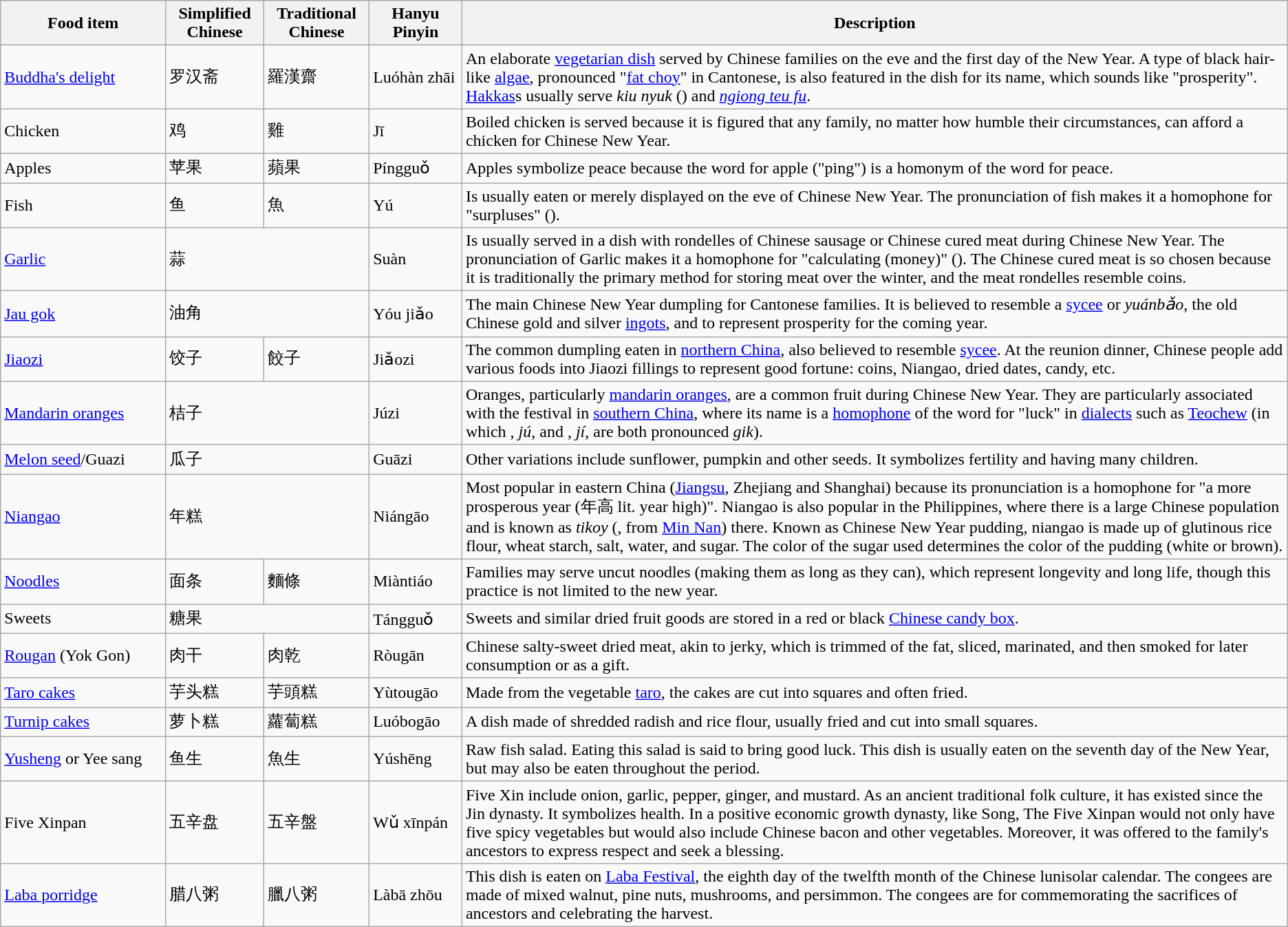<table class="wikitable">
<tr>
<th style="width:10%;">Food item</th>
<th style="width:5%;">Simplified Chinese</th>
<th style="width:5%;">Traditional Chinese</th>
<th style="width:5%;">Hanyu Pinyin</th>
<th style="width:50%;">Description</th>
</tr>
<tr>
<td><a href='#'>Buddha's delight</a></td>
<td>罗汉斋</td>
<td>羅漢齋</td>
<td>Luóhàn zhāi</td>
<td>An elaborate <a href='#'>vegetarian dish</a> served by Chinese families on the eve and the first day of the New Year. A type of black hair-like <a href='#'>algae</a>, pronounced "<a href='#'>fat choy</a>" in Cantonese, is also featured in the dish for its name, which sounds like "prosperity". <a href='#'>Hakkas</a>s usually serve <em>kiu nyuk</em> () and <em><a href='#'>ngiong teu fu</a></em>.</td>
</tr>
<tr>
<td>Chicken</td>
<td>鸡</td>
<td>雞</td>
<td>Jī</td>
<td>Boiled chicken is served because it is figured that any family, no matter how humble their circumstances, can afford a chicken for Chinese New Year.</td>
</tr>
<tr>
<td>Apples</td>
<td>苹果</td>
<td>蘋果</td>
<td>Píngguǒ</td>
<td>Apples symbolize peace because the word for apple ("ping") is a homonym of the word for peace.</td>
</tr>
<tr>
<td>Fish</td>
<td>鱼</td>
<td>魚</td>
<td>Yú</td>
<td>Is usually eaten or merely displayed on the eve of Chinese New Year. The pronunciation of fish makes it a homophone for "surpluses" ().</td>
</tr>
<tr>
<td><a href='#'>Garlic</a></td>
<td colspan="2">蒜</td>
<td>Suàn</td>
<td>Is usually served in a dish with rondelles of Chinese sausage or Chinese cured meat during Chinese New Year. The pronunciation of Garlic makes it a homophone for "calculating (money)" (). The Chinese cured meat is so chosen because it is traditionally the primary method for storing meat over the winter, and the meat rondelles resemble coins.</td>
</tr>
<tr>
<td><a href='#'>Jau gok</a></td>
<td colspan="2">油角</td>
<td>Yóu jiǎo</td>
<td>The main Chinese New Year dumpling for Cantonese families. It is believed to resemble a <a href='#'>sycee</a> or <em>yuánbǎo</em>, the old Chinese gold and silver <a href='#'>ingots</a>, and to represent prosperity for the coming year.</td>
</tr>
<tr>
<td><a href='#'>Jiaozi</a></td>
<td>饺子</td>
<td>餃子</td>
<td>Jiǎozi</td>
<td>The common dumpling eaten in <a href='#'>northern China</a>, also believed to resemble <a href='#'>sycee</a>. At the reunion dinner, Chinese people add various foods into Jiaozi fillings to represent good fortune: coins, Niangao, dried dates, candy, etc.</td>
</tr>
<tr>
<td><a href='#'>Mandarin oranges</a></td>
<td colspan="2">桔子</td>
<td>Júzi</td>
<td>Oranges, particularly <a href='#'>mandarin oranges</a>, are a common fruit during Chinese New Year. They are particularly associated with the festival in <a href='#'>southern China</a>, where its name is a <a href='#'>homophone</a> of the word for "luck" in <a href='#'>dialects</a> such as <a href='#'>Teochew</a> (in which , <em>jú</em>, and , <em>jí</em>, are both pronounced <em>gik</em>).</td>
</tr>
<tr>
<td><a href='#'>Melon seed</a>/Guazi</td>
<td colspan="2">瓜子</td>
<td>Guāzi</td>
<td>Other variations include sunflower, pumpkin and other seeds. It symbolizes fertility and having many children.</td>
</tr>
<tr>
<td><a href='#'>Niangao</a></td>
<td colspan="2">年糕</td>
<td>Niángāo</td>
<td>Most popular in eastern China (<a href='#'>Jiangsu</a>, Zhejiang and Shanghai) because its pronunciation is a homophone for "a more prosperous year (年高 lit. year high)". Niangao is also popular in the Philippines, where there is a large Chinese population and is known as <em>tikoy</em> (, from <a href='#'>Min Nan</a>) there. Known as Chinese New Year pudding, niangao is made up of glutinous rice flour, wheat starch, salt, water, and sugar. The color of the sugar used determines the color of the pudding (white or brown).</td>
</tr>
<tr>
<td><a href='#'>Noodles</a></td>
<td>面条</td>
<td>麵條</td>
<td>Miàntiáo</td>
<td>Families may serve uncut noodles (making them as long as they can), which represent longevity and long life, though this practice is not limited to the new year.</td>
</tr>
<tr>
<td>Sweets</td>
<td colspan="2">糖果</td>
<td>Tángguǒ</td>
<td>Sweets and similar dried fruit goods are stored in a red or black <a href='#'>Chinese candy box</a>.</td>
</tr>
<tr>
<td><a href='#'>Rougan</a> (Yok Gon)</td>
<td>肉干</td>
<td>肉乾</td>
<td>Ròugān</td>
<td>Chinese salty-sweet dried meat, akin to jerky, which is trimmed of the fat, sliced, marinated, and then smoked for later consumption or as a gift.</td>
</tr>
<tr>
<td><a href='#'>Taro cakes</a></td>
<td>芋头糕</td>
<td>芋頭糕</td>
<td>Yùtougāo</td>
<td>Made from the vegetable <a href='#'>taro</a>, the cakes are cut into squares and often fried.</td>
</tr>
<tr>
<td><a href='#'>Turnip cakes</a></td>
<td>萝卜糕</td>
<td>蘿蔔糕</td>
<td>Luóbogāo</td>
<td>A dish made of shredded radish and rice flour, usually fried and cut into small squares.</td>
</tr>
<tr>
<td><a href='#'>Yusheng</a> or Yee sang</td>
<td>鱼生</td>
<td>魚生</td>
<td>Yúshēng</td>
<td>Raw fish salad. Eating this salad is said to bring good luck. This dish is usually eaten on the seventh day of the New Year, but may also be eaten throughout the period.</td>
</tr>
<tr>
<td>Five Xinpan</td>
<td>五辛盘</td>
<td>五辛盤</td>
<td>Wǔ xīnpán</td>
<td>Five Xin include onion, garlic, pepper, ginger, and mustard. As an ancient traditional folk culture, it has existed since the Jin dynasty. It symbolizes health. In a positive economic growth dynasty, like Song, The Five Xinpan would not only have five spicy vegetables but would also include Chinese bacon and other vegetables. Moreover, it was offered to the family's ancestors to express respect and seek a blessing.</td>
</tr>
<tr>
<td><a href='#'>Laba porridge</a></td>
<td>腊八粥</td>
<td>臘八粥</td>
<td>Làbā zhōu</td>
<td>This dish is eaten on <a href='#'>Laba Festival</a>, the eighth day of the twelfth month of the Chinese lunisolar calendar. The congees are made of mixed walnut, pine nuts, mushrooms, and persimmon. The congees are for commemorating the sacrifices of ancestors and celebrating the harvest.</td>
</tr>
</table>
